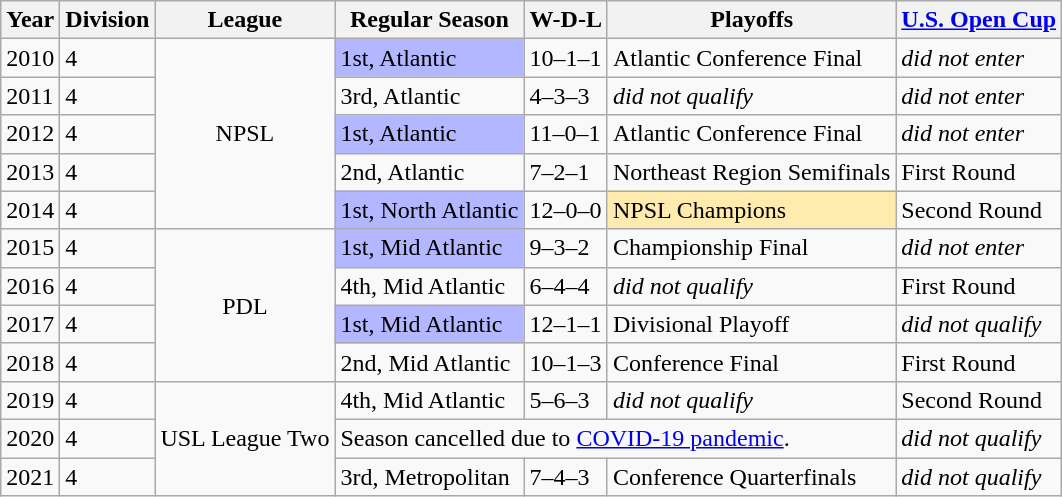<table class="wikitable">
<tr>
<th>Year</th>
<th>Division</th>
<th>League</th>
<th>Regular Season</th>
<th>W-D-L</th>
<th>Playoffs</th>
<th><a href='#'>U.S. Open Cup</a></th>
</tr>
<tr>
<td>2010</td>
<td>4</td>
<td style="text-align:center;" rowspan="5">NPSL</td>
<td bgcolor="B3B7FF">1st, Atlantic</td>
<td>10–1–1</td>
<td>Atlantic Conference Final</td>
<td><em>did not enter</em></td>
</tr>
<tr>
<td>2011</td>
<td>4</td>
<td>3rd, Atlantic</td>
<td>4–3–3</td>
<td><em>did not qualify</em></td>
<td><em>did not enter</em></td>
</tr>
<tr>
<td>2012</td>
<td>4</td>
<td bgcolor="B3B7FF">1st, Atlantic</td>
<td>11–0–1</td>
<td>Atlantic Conference Final</td>
<td><em>did not enter</em></td>
</tr>
<tr>
<td>2013</td>
<td>4</td>
<td>2nd, Atlantic</td>
<td>7–2–1</td>
<td>Northeast Region Semifinals</td>
<td>First Round</td>
</tr>
<tr>
<td>2014</td>
<td>4</td>
<td bgcolor="B3B7FF">1st, North Atlantic</td>
<td>12–0–0</td>
<td bgcolor="FFEBAD">NPSL Champions</td>
<td>Second Round</td>
</tr>
<tr>
<td>2015</td>
<td>4</td>
<td style="text-align:center;" rowspan="4">PDL</td>
<td bgcolor="B3B7FF">1st, Mid Atlantic</td>
<td>9–3–2</td>
<td>Championship Final</td>
<td><em>did not enter</em></td>
</tr>
<tr>
<td>2016</td>
<td>4</td>
<td>4th, Mid Atlantic</td>
<td>6–4–4</td>
<td><em>did not qualify</em></td>
<td>First Round</td>
</tr>
<tr>
<td>2017</td>
<td>4</td>
<td bgcolor="B3B7FF">1st, Mid Atlantic</td>
<td>12–1–1</td>
<td>Divisional Playoff</td>
<td><em>did not qualify</em></td>
</tr>
<tr>
<td>2018</td>
<td>4</td>
<td>2nd, Mid Atlantic</td>
<td>10–1–3</td>
<td>Conference Final</td>
<td>First Round</td>
</tr>
<tr>
<td>2019</td>
<td>4</td>
<td style="text-align:center;" rowspan="3">USL League Two</td>
<td>4th, Mid Atlantic</td>
<td>5–6–3</td>
<td><em>did not qualify</em></td>
<td>Second Round</td>
</tr>
<tr>
<td>2020</td>
<td>4</td>
<td colspan="3">Season cancelled due to <a href='#'>COVID-19 pandemic</a>.</td>
<td><em>did not qualify</em></td>
</tr>
<tr>
<td>2021</td>
<td>4</td>
<td>3rd, Metropolitan</td>
<td>7–4–3</td>
<td>Conference Quarterfinals</td>
<td><em>did not qualify</em></td>
</tr>
</table>
